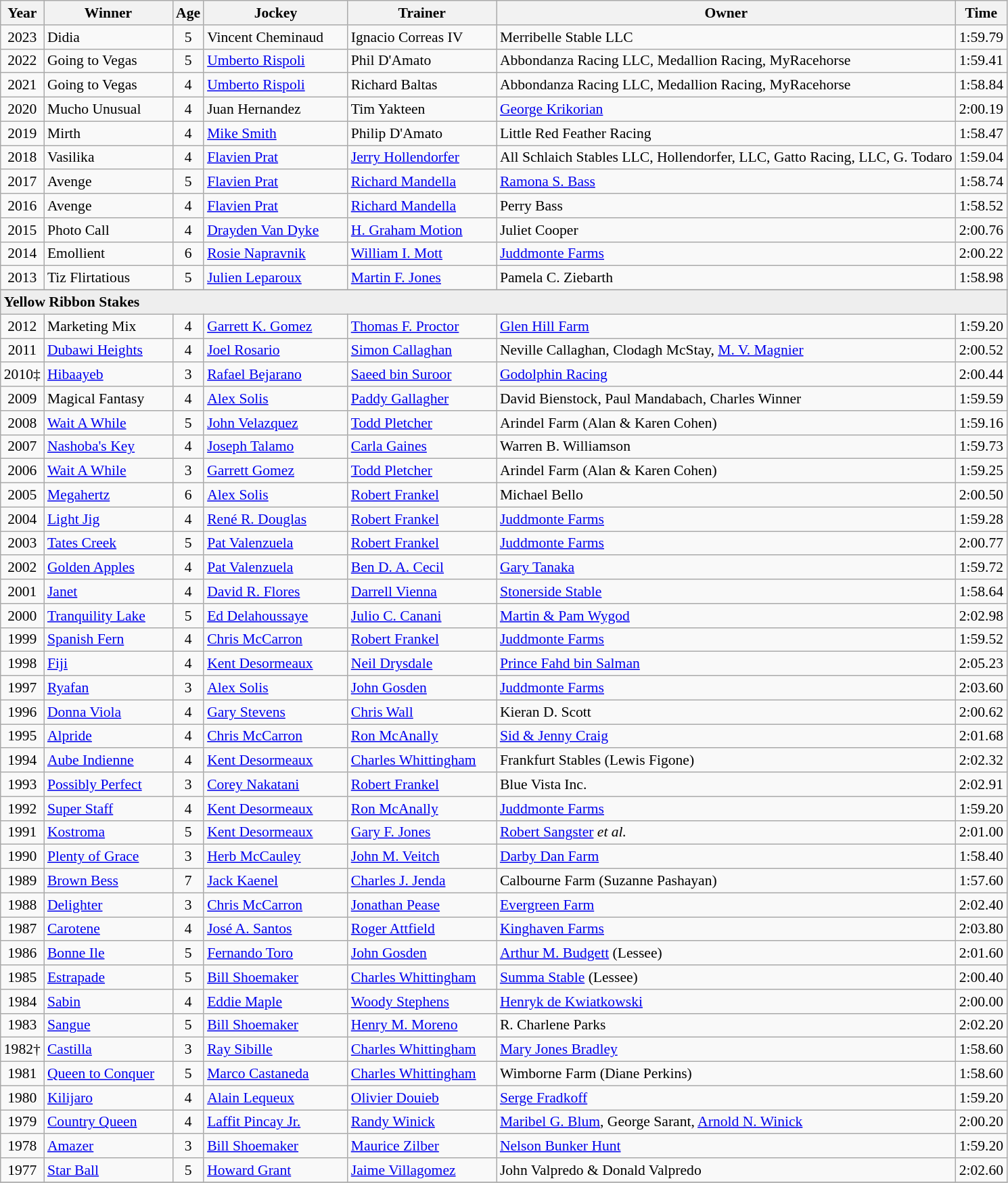<table class="wikitable sortable" style="font-size:90%">
<tr>
<th style="width:36px">Year<br></th>
<th style="width:120px">Winner<br></th>
<th>Age<br></th>
<th style="width:135px">Jockey<br></th>
<th style="width:140px">Trainer<br></th>
<th>Owner<br></th>
<th style="width:25px">Time</th>
</tr>
<tr>
<td align=center>2023</td>
<td>Didia</td>
<td align=center>5</td>
<td>Vincent Cheminaud</td>
<td>Ignacio Correas IV</td>
<td>Merribelle Stable LLC</td>
<td>1:59.79</td>
</tr>
<tr>
<td align=center>2022</td>
<td>Going to Vegas</td>
<td align=center>5</td>
<td><a href='#'>Umberto Rispoli</a></td>
<td>Phil D'Amato</td>
<td>Abbondanza Racing LLC, Medallion Racing, MyRacehorse</td>
<td>1:59.41</td>
</tr>
<tr>
<td align=center>2021</td>
<td>Going to Vegas</td>
<td align=center>4</td>
<td><a href='#'>Umberto Rispoli</a></td>
<td>Richard Baltas</td>
<td>Abbondanza Racing LLC, Medallion Racing, MyRacehorse</td>
<td>1:58.84</td>
</tr>
<tr>
<td align=center>2020</td>
<td>Mucho Unusual</td>
<td align=center>4</td>
<td>Juan Hernandez</td>
<td>Tim Yakteen</td>
<td><a href='#'>George Krikorian</a></td>
<td>2:00.19</td>
</tr>
<tr>
<td align=center>2019</td>
<td>Mirth</td>
<td align=center>4</td>
<td><a href='#'>Mike Smith</a></td>
<td>Philip D'Amato</td>
<td>Little Red Feather Racing</td>
<td>1:58.47</td>
</tr>
<tr>
<td align=center>2018</td>
<td>Vasilika</td>
<td align=center>4</td>
<td><a href='#'>Flavien Prat</a></td>
<td><a href='#'>Jerry Hollendorfer</a></td>
<td>All Schlaich Stables LLC, Hollendorfer, LLC, Gatto Racing, LLC, G. Todaro</td>
<td>1:59.04</td>
</tr>
<tr>
<td align=center>2017</td>
<td>Avenge</td>
<td align=center>5</td>
<td><a href='#'>Flavien Prat</a></td>
<td><a href='#'>Richard Mandella</a></td>
<td><a href='#'>Ramona S. Bass</a></td>
<td>1:58.74</td>
</tr>
<tr>
<td align=center>2016</td>
<td>Avenge</td>
<td align=center>4</td>
<td><a href='#'>Flavien Prat</a></td>
<td><a href='#'>Richard Mandella</a></td>
<td>Perry Bass</td>
<td>1:58.52</td>
</tr>
<tr>
<td align=center>2015</td>
<td>Photo Call</td>
<td align=center>4</td>
<td><a href='#'>Drayden Van Dyke</a></td>
<td><a href='#'>H. Graham Motion</a></td>
<td>Juliet Cooper</td>
<td>2:00.76</td>
</tr>
<tr>
<td align=center>2014</td>
<td>Emollient</td>
<td align=center>6</td>
<td><a href='#'>Rosie Napravnik</a></td>
<td><a href='#'>William I. Mott</a></td>
<td><a href='#'>Juddmonte Farms</a></td>
<td>2:00.22</td>
</tr>
<tr>
<td align=center>2013</td>
<td>Tiz Flirtatious</td>
<td align=center>5</td>
<td><a href='#'>Julien Leparoux</a></td>
<td><a href='#'>Martin F. Jones</a></td>
<td>Pamela C. Ziebarth</td>
<td>1:58.98</td>
</tr>
<tr>
</tr>
<tr bgcolor="#eeeeee">
<td align=left colspan=7><strong>Yellow Ribbon Stakes</strong></td>
</tr>
<tr>
<td align=center>2012</td>
<td>Marketing Mix</td>
<td align=center>4</td>
<td><a href='#'>Garrett K. Gomez</a></td>
<td><a href='#'>Thomas F. Proctor</a></td>
<td><a href='#'>Glen Hill Farm</a></td>
<td>1:59.20</td>
</tr>
<tr>
<td align=center>2011</td>
<td><a href='#'>Dubawi Heights</a></td>
<td align=center>4</td>
<td><a href='#'>Joel Rosario</a></td>
<td><a href='#'>Simon Callaghan</a></td>
<td>Neville Callaghan, Clodagh McStay, <a href='#'>M. V. Magnier</a></td>
<td>2:00.52</td>
</tr>
<tr>
<td align=center>2010‡</td>
<td><a href='#'>Hibaayeb</a></td>
<td align=center>3</td>
<td><a href='#'>Rafael Bejarano</a></td>
<td><a href='#'>Saeed bin Suroor</a></td>
<td><a href='#'>Godolphin Racing</a></td>
<td>2:00.44</td>
</tr>
<tr>
<td align=center>2009</td>
<td>Magical Fantasy</td>
<td align=center>4</td>
<td><a href='#'>Alex Solis</a></td>
<td><a href='#'>Paddy Gallagher</a></td>
<td>David Bienstock, Paul Mandabach, Charles Winner</td>
<td>1:59.59</td>
</tr>
<tr>
<td align=center>2008</td>
<td><a href='#'>Wait A While</a></td>
<td align=center>5</td>
<td><a href='#'>John Velazquez</a></td>
<td><a href='#'>Todd Pletcher</a></td>
<td>Arindel Farm (Alan & Karen Cohen)</td>
<td>1:59.16</td>
</tr>
<tr>
<td align=center>2007</td>
<td><a href='#'>Nashoba's Key</a></td>
<td align=center>4</td>
<td><a href='#'>Joseph Talamo</a></td>
<td><a href='#'>Carla Gaines</a></td>
<td>Warren B. Williamson</td>
<td>1:59.73</td>
</tr>
<tr>
<td align=center>2006</td>
<td><a href='#'>Wait A While</a></td>
<td align=center>3</td>
<td><a href='#'>Garrett Gomez</a></td>
<td><a href='#'>Todd Pletcher</a></td>
<td>Arindel Farm (Alan & Karen Cohen)</td>
<td>1:59.25</td>
</tr>
<tr>
<td align=center>2005</td>
<td><a href='#'>Megahertz</a></td>
<td align=center>6</td>
<td><a href='#'>Alex Solis</a></td>
<td><a href='#'>Robert Frankel</a></td>
<td>Michael Bello</td>
<td>2:00.50</td>
</tr>
<tr>
<td align=center>2004</td>
<td><a href='#'>Light Jig</a></td>
<td align=center>4</td>
<td><a href='#'>René R. Douglas</a></td>
<td><a href='#'>Robert Frankel</a></td>
<td><a href='#'>Juddmonte Farms</a></td>
<td>1:59.28</td>
</tr>
<tr>
<td align=center>2003</td>
<td><a href='#'>Tates Creek</a></td>
<td align=center>5</td>
<td><a href='#'>Pat Valenzuela</a></td>
<td><a href='#'>Robert Frankel</a></td>
<td><a href='#'>Juddmonte Farms</a></td>
<td>2:00.77</td>
</tr>
<tr>
<td align=center>2002</td>
<td><a href='#'>Golden Apples</a></td>
<td align=center>4</td>
<td><a href='#'>Pat Valenzuela</a></td>
<td><a href='#'>Ben D. A. Cecil</a></td>
<td><a href='#'>Gary Tanaka</a></td>
<td>1:59.72</td>
</tr>
<tr>
<td align=center>2001</td>
<td><a href='#'>Janet</a></td>
<td align=center>4</td>
<td><a href='#'>David R. Flores</a></td>
<td><a href='#'>Darrell Vienna</a></td>
<td><a href='#'>Stonerside Stable</a></td>
<td>1:58.64</td>
</tr>
<tr>
<td align=center>2000</td>
<td><a href='#'>Tranquility Lake</a></td>
<td align=center>5</td>
<td><a href='#'>Ed Delahoussaye</a></td>
<td><a href='#'>Julio C. Canani</a></td>
<td><a href='#'>Martin & Pam Wygod</a></td>
<td>2:02.98</td>
</tr>
<tr>
<td align=center>1999</td>
<td><a href='#'>Spanish Fern</a></td>
<td align=center>4</td>
<td><a href='#'>Chris McCarron</a></td>
<td><a href='#'>Robert Frankel</a></td>
<td><a href='#'>Juddmonte Farms</a></td>
<td>1:59.52</td>
</tr>
<tr>
<td align=center>1998</td>
<td><a href='#'>Fiji</a></td>
<td align=center>4</td>
<td><a href='#'>Kent Desormeaux</a></td>
<td><a href='#'>Neil Drysdale</a></td>
<td><a href='#'>Prince Fahd bin Salman</a></td>
<td>2:05.23</td>
</tr>
<tr>
<td align=center>1997</td>
<td><a href='#'>Ryafan</a></td>
<td align=center>3</td>
<td><a href='#'>Alex Solis</a></td>
<td><a href='#'>John Gosden</a></td>
<td><a href='#'>Juddmonte Farms</a></td>
<td>2:03.60</td>
</tr>
<tr>
<td align=center>1996</td>
<td><a href='#'>Donna Viola</a></td>
<td align=center>4</td>
<td><a href='#'>Gary Stevens</a></td>
<td><a href='#'>Chris Wall</a></td>
<td>Kieran D. Scott</td>
<td>2:00.62</td>
</tr>
<tr>
<td align=center>1995</td>
<td><a href='#'>Alpride</a></td>
<td align=center>4</td>
<td><a href='#'>Chris McCarron</a></td>
<td><a href='#'>Ron McAnally</a></td>
<td><a href='#'>Sid & Jenny Craig</a></td>
<td>2:01.68</td>
</tr>
<tr>
<td align=center>1994</td>
<td><a href='#'>Aube Indienne</a></td>
<td align=center>4</td>
<td><a href='#'>Kent Desormeaux</a></td>
<td><a href='#'>Charles Whittingham</a></td>
<td>Frankfurt Stables (Lewis Figone)</td>
<td>2:02.32</td>
</tr>
<tr>
<td align=center>1993</td>
<td><a href='#'>Possibly Perfect</a></td>
<td align=center>3</td>
<td><a href='#'>Corey Nakatani</a></td>
<td><a href='#'>Robert Frankel</a></td>
<td>Blue Vista Inc.</td>
<td>2:02.91</td>
</tr>
<tr>
<td align=center>1992</td>
<td><a href='#'>Super Staff</a></td>
<td align=center>4</td>
<td><a href='#'>Kent Desormeaux</a></td>
<td><a href='#'>Ron McAnally</a></td>
<td><a href='#'>Juddmonte Farms</a></td>
<td>1:59.20</td>
</tr>
<tr>
<td align=center>1991</td>
<td><a href='#'>Kostroma</a></td>
<td align=center>5</td>
<td><a href='#'>Kent Desormeaux</a></td>
<td><a href='#'>Gary F. Jones</a></td>
<td><a href='#'>Robert Sangster</a> <em>et al.</em></td>
<td>2:01.00</td>
</tr>
<tr>
<td align=center>1990</td>
<td><a href='#'>Plenty of Grace</a></td>
<td align=center>3</td>
<td><a href='#'>Herb McCauley</a></td>
<td><a href='#'>John M. Veitch</a></td>
<td><a href='#'>Darby Dan Farm</a></td>
<td>1:58.40</td>
</tr>
<tr>
<td align=center>1989</td>
<td><a href='#'>Brown Bess</a></td>
<td align=center>7</td>
<td><a href='#'>Jack Kaenel</a></td>
<td><a href='#'>Charles J. Jenda</a></td>
<td>Calbourne Farm (Suzanne Pashayan)</td>
<td>1:57.60</td>
</tr>
<tr>
<td align=center>1988</td>
<td><a href='#'>Delighter</a></td>
<td align=center>3</td>
<td><a href='#'>Chris McCarron</a></td>
<td><a href='#'>Jonathan Pease</a></td>
<td><a href='#'>Evergreen Farm</a></td>
<td>2:02.40</td>
</tr>
<tr>
<td align=center>1987</td>
<td><a href='#'>Carotene</a></td>
<td align=center>4</td>
<td><a href='#'>José A. Santos</a></td>
<td><a href='#'>Roger Attfield</a></td>
<td><a href='#'>Kinghaven Farms</a></td>
<td>2:03.80</td>
</tr>
<tr>
<td align=center>1986</td>
<td><a href='#'>Bonne Ile</a></td>
<td align=center>5</td>
<td><a href='#'>Fernando Toro</a></td>
<td><a href='#'>John Gosden</a></td>
<td><a href='#'>Arthur M. Budgett</a> (Lessee)</td>
<td>2:01.60</td>
</tr>
<tr>
<td align=center>1985</td>
<td><a href='#'>Estrapade</a></td>
<td align=center>5</td>
<td><a href='#'>Bill Shoemaker</a></td>
<td><a href='#'>Charles Whittingham</a></td>
<td><a href='#'>Summa Stable</a> (Lessee)</td>
<td>2:00.40</td>
</tr>
<tr>
<td align=center>1984</td>
<td><a href='#'>Sabin</a></td>
<td align=center>4</td>
<td><a href='#'>Eddie Maple</a></td>
<td><a href='#'>Woody Stephens</a></td>
<td><a href='#'>Henryk de Kwiatkowski</a></td>
<td>2:00.00</td>
</tr>
<tr>
<td align=center>1983</td>
<td><a href='#'>Sangue</a></td>
<td align=center>5</td>
<td><a href='#'>Bill Shoemaker</a></td>
<td><a href='#'>Henry M. Moreno</a></td>
<td>R. Charlene Parks</td>
<td>2:02.20</td>
</tr>
<tr>
<td align=center>1982†</td>
<td><a href='#'>Castilla</a></td>
<td align=center>3</td>
<td><a href='#'>Ray Sibille</a></td>
<td><a href='#'>Charles Whittingham</a></td>
<td><a href='#'>Mary Jones Bradley</a></td>
<td>1:58.60</td>
</tr>
<tr>
<td align=center>1981</td>
<td><a href='#'>Queen to Conquer</a></td>
<td align=center>5</td>
<td><a href='#'>Marco Castaneda</a></td>
<td><a href='#'>Charles Whittingham</a></td>
<td>Wimborne Farm (Diane Perkins)</td>
<td>1:58.60</td>
</tr>
<tr>
<td align=center>1980</td>
<td><a href='#'>Kilijaro</a></td>
<td align=center>4</td>
<td><a href='#'>Alain Lequeux</a></td>
<td><a href='#'>Olivier Douieb</a></td>
<td><a href='#'>Serge Fradkoff</a></td>
<td>1:59.20</td>
</tr>
<tr>
<td align=center>1979</td>
<td><a href='#'>Country Queen</a></td>
<td align=center>4</td>
<td><a href='#'>Laffit Pincay Jr.</a></td>
<td><a href='#'>Randy Winick</a></td>
<td><a href='#'>Maribel G. Blum</a>, George Sarant, <a href='#'>Arnold N. Winick</a></td>
<td>2:00.20</td>
</tr>
<tr>
<td align=center>1978</td>
<td><a href='#'>Amazer</a></td>
<td align=center>3</td>
<td><a href='#'>Bill Shoemaker</a></td>
<td><a href='#'>Maurice Zilber</a></td>
<td><a href='#'>Nelson Bunker Hunt</a></td>
<td>1:59.20</td>
</tr>
<tr>
<td align=center>1977</td>
<td><a href='#'>Star Ball</a></td>
<td align=center>5</td>
<td><a href='#'>Howard Grant</a></td>
<td><a href='#'>Jaime Villagomez</a></td>
<td>John Valpredo & Donald Valpredo</td>
<td>2:02.60</td>
</tr>
<tr>
</tr>
</table>
